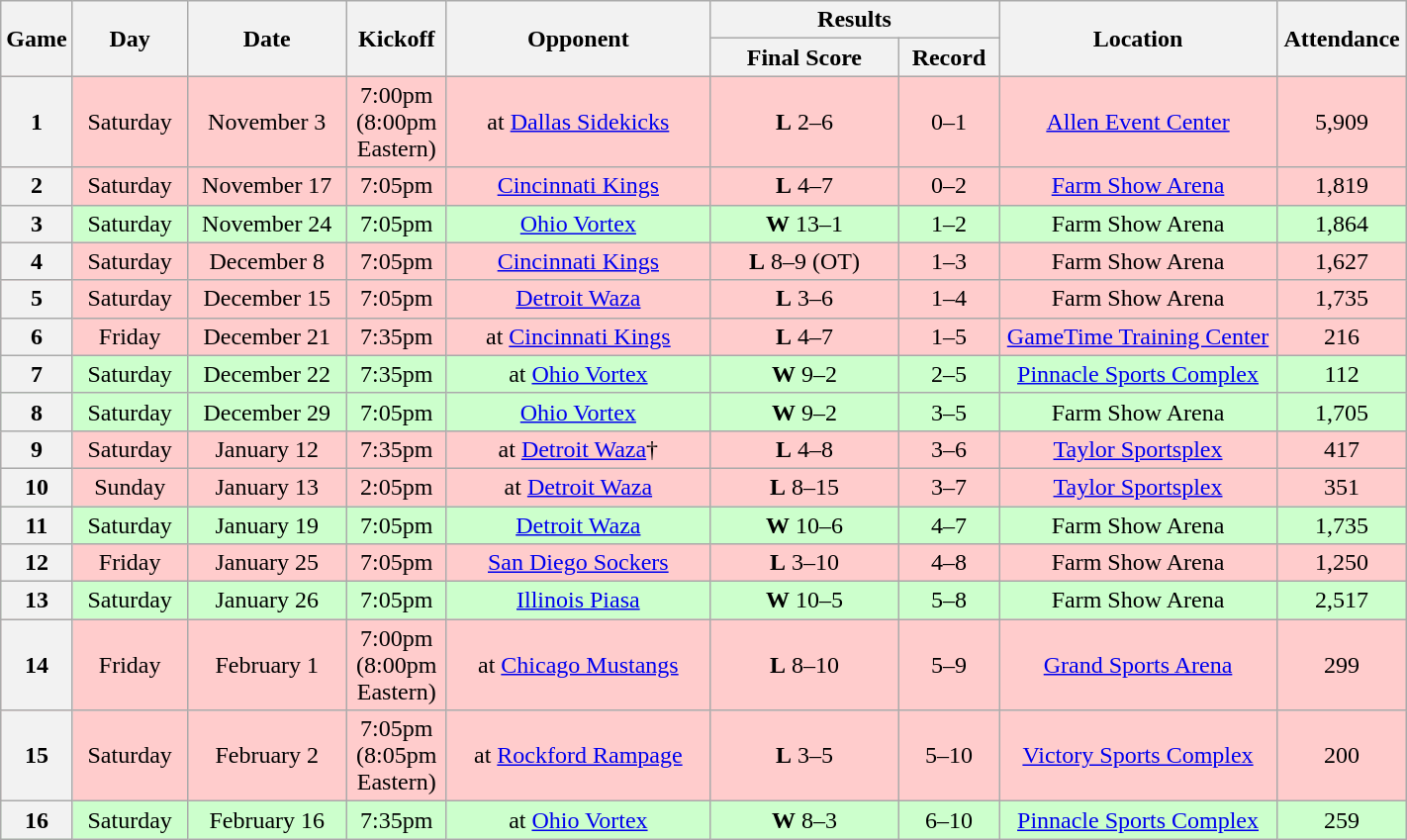<table class="wikitable">
<tr>
<th rowspan="2" width="40">Game</th>
<th rowspan="2" width="70">Day</th>
<th rowspan="2" width="100">Date</th>
<th rowspan="2" width="60">Kickoff</th>
<th rowspan="2" width="170">Opponent</th>
<th colspan="2" width="180">Results</th>
<th rowspan="2" width="180">Location</th>
<th rowspan="2" width="80">Attendance</th>
</tr>
<tr>
<th width="120">Final Score</th>
<th width="60">Record</th>
</tr>
<tr align="center" bgcolor="#FFCCCC">
<th>1</th>
<td>Saturday</td>
<td>November 3</td>
<td>7:00pm<br>(8:00pm Eastern)</td>
<td>at <a href='#'>Dallas Sidekicks</a></td>
<td><strong>L</strong> 2–6</td>
<td>0–1</td>
<td><a href='#'>Allen Event Center</a></td>
<td>5,909</td>
</tr>
<tr align="center" bgcolor="#FFCCCC">
<th>2</th>
<td>Saturday</td>
<td>November 17</td>
<td>7:05pm</td>
<td><a href='#'>Cincinnati Kings</a></td>
<td><strong>L</strong> 4–7</td>
<td>0–2</td>
<td><a href='#'>Farm Show Arena</a></td>
<td>1,819</td>
</tr>
<tr align="center" bgcolor="#CCFFCC">
<th>3</th>
<td>Saturday</td>
<td>November 24</td>
<td>7:05pm</td>
<td><a href='#'>Ohio Vortex</a></td>
<td><strong>W</strong> 13–1</td>
<td>1–2</td>
<td>Farm Show Arena</td>
<td>1,864</td>
</tr>
<tr align="center" bgcolor="#FFCCCC">
<th>4</th>
<td>Saturday</td>
<td>December 8</td>
<td>7:05pm</td>
<td><a href='#'>Cincinnati Kings</a></td>
<td><strong>L</strong> 8–9 (OT)</td>
<td>1–3</td>
<td>Farm Show Arena</td>
<td>1,627</td>
</tr>
<tr align="center" bgcolor="#FFCCCC">
<th>5</th>
<td>Saturday</td>
<td>December 15</td>
<td>7:05pm</td>
<td><a href='#'>Detroit Waza</a></td>
<td><strong>L</strong> 3–6</td>
<td>1–4</td>
<td>Farm Show Arena</td>
<td>1,735</td>
</tr>
<tr align="center" bgcolor="#FFCCCC">
<th>6</th>
<td>Friday</td>
<td>December 21</td>
<td>7:35pm</td>
<td>at <a href='#'>Cincinnati Kings</a></td>
<td><strong>L</strong> 4–7</td>
<td>1–5</td>
<td><a href='#'>GameTime Training Center</a></td>
<td>216</td>
</tr>
<tr align="center" bgcolor="#CCFFCC">
<th>7</th>
<td>Saturday</td>
<td>December 22</td>
<td>7:35pm</td>
<td>at <a href='#'>Ohio Vortex</a></td>
<td><strong>W</strong> 9–2</td>
<td>2–5</td>
<td><a href='#'>Pinnacle Sports Complex</a></td>
<td>112</td>
</tr>
<tr align="center" bgcolor="#CCFFCC">
<th>8</th>
<td>Saturday</td>
<td>December 29</td>
<td>7:05pm</td>
<td><a href='#'>Ohio Vortex</a></td>
<td><strong>W</strong> 9–2</td>
<td>3–5</td>
<td>Farm Show Arena</td>
<td>1,705</td>
</tr>
<tr align="center" bgcolor="#FFCCCC">
<th>9</th>
<td>Saturday</td>
<td>January 12</td>
<td>7:35pm</td>
<td>at <a href='#'>Detroit Waza</a>†</td>
<td><strong>L</strong> 4–8</td>
<td>3–6</td>
<td><a href='#'>Taylor Sportsplex</a></td>
<td>417</td>
</tr>
<tr align="center" bgcolor="#FFCCCC">
<th>10</th>
<td>Sunday</td>
<td>January 13</td>
<td>2:05pm</td>
<td>at <a href='#'>Detroit Waza</a></td>
<td><strong>L</strong> 8–15</td>
<td>3–7</td>
<td><a href='#'>Taylor Sportsplex</a></td>
<td>351</td>
</tr>
<tr align="center" bgcolor="#CCFFCC">
<th>11</th>
<td>Saturday</td>
<td>January 19</td>
<td>7:05pm</td>
<td><a href='#'>Detroit Waza</a></td>
<td><strong>W</strong> 10–6</td>
<td>4–7</td>
<td>Farm Show Arena</td>
<td>1,735</td>
</tr>
<tr align="center" bgcolor="#FFCCCC">
<th>12</th>
<td>Friday</td>
<td>January 25</td>
<td>7:05pm</td>
<td><a href='#'>San Diego Sockers</a></td>
<td><strong>L</strong> 3–10</td>
<td>4–8</td>
<td>Farm Show Arena</td>
<td>1,250</td>
</tr>
<tr align="center" bgcolor="#CCFFCC">
<th>13</th>
<td>Saturday</td>
<td>January 26</td>
<td>7:05pm</td>
<td><a href='#'>Illinois Piasa</a></td>
<td><strong>W</strong> 10–5</td>
<td>5–8</td>
<td>Farm Show Arena</td>
<td>2,517</td>
</tr>
<tr align="center" bgcolor="#FFCCCC">
<th>14</th>
<td>Friday</td>
<td>February 1</td>
<td>7:00pm<br>(8:00pm Eastern)</td>
<td>at <a href='#'>Chicago Mustangs</a></td>
<td><strong>L</strong> 8–10</td>
<td>5–9</td>
<td><a href='#'>Grand Sports Arena</a></td>
<td>299</td>
</tr>
<tr align="center" bgcolor="#FFCCCC">
<th>15</th>
<td>Saturday</td>
<td>February 2</td>
<td>7:05pm<br>(8:05pm Eastern)</td>
<td>at <a href='#'>Rockford Rampage</a></td>
<td><strong>L</strong> 3–5</td>
<td>5–10</td>
<td><a href='#'>Victory Sports Complex</a></td>
<td>200</td>
</tr>
<tr align="center" bgcolor="#CCFFCC">
<th>16</th>
<td>Saturday</td>
<td>February 16</td>
<td>7:35pm</td>
<td>at <a href='#'>Ohio Vortex</a></td>
<td><strong>W</strong> 8–3</td>
<td>6–10</td>
<td><a href='#'>Pinnacle Sports Complex</a></td>
<td>259</td>
</tr>
</table>
